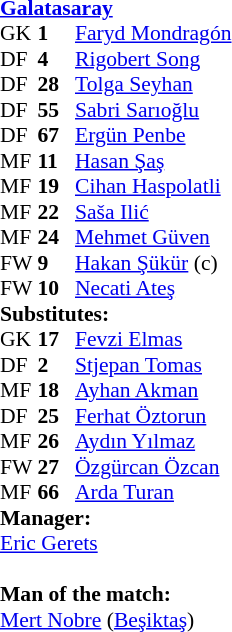<table style="font-size: 90%" cellspacing="0" cellpadding="0">
<tr>
<td colspan="4"><strong><a href='#'>Galatasaray</a></strong></td>
</tr>
<tr>
<th width=25></th>
<th width=25></th>
</tr>
<tr>
<td>GK</td>
<td><strong>1</strong></td>
<td> <a href='#'>Faryd Mondragón</a></td>
</tr>
<tr>
<td>DF</td>
<td><strong>4</strong></td>
<td> <a href='#'>Rigobert Song</a></td>
<td></td>
</tr>
<tr>
<td>DF</td>
<td><strong>28</strong></td>
<td> <a href='#'>Tolga Seyhan</a></td>
<td></td>
</tr>
<tr>
<td>DF</td>
<td><strong>55</strong></td>
<td> <a href='#'>Sabri Sarıoğlu</a></td>
<td></td>
<td></td>
</tr>
<tr>
<td>DF</td>
<td><strong>67</strong></td>
<td> <a href='#'>Ergün Penbe</a></td>
<td></td>
</tr>
<tr>
<td>MF</td>
<td><strong>11</strong></td>
<td> <a href='#'>Hasan Şaş</a></td>
<td></td>
</tr>
<tr>
<td>MF</td>
<td><strong>19</strong></td>
<td> <a href='#'>Cihan Haspolatli</a></td>
</tr>
<tr>
<td>MF</td>
<td><strong>22</strong></td>
<td> <a href='#'>Saša Ilić</a></td>
<td></td>
<td></td>
</tr>
<tr>
<td>MF</td>
<td><strong>24</strong></td>
<td> <a href='#'>Mehmet Güven</a></td>
<td></td>
</tr>
<tr>
<td>FW</td>
<td><strong>9</strong></td>
<td> <a href='#'>Hakan Şükür</a> (c)</td>
</tr>
<tr>
<td>FW</td>
<td><strong>10</strong></td>
<td> <a href='#'>Necati Ateş</a></td>
<td></td>
<td></td>
</tr>
<tr>
<td colspan=3><strong>Substitutes:</strong></td>
</tr>
<tr>
<td>GK</td>
<td><strong>17</strong></td>
<td> <a href='#'>Fevzi Elmas</a></td>
</tr>
<tr>
<td>DF</td>
<td><strong>2</strong></td>
<td> <a href='#'>Stjepan Tomas</a></td>
</tr>
<tr>
<td>MF</td>
<td><strong>18</strong></td>
<td> <a href='#'>Ayhan Akman</a></td>
<td></td>
<td></td>
</tr>
<tr>
<td>DF</td>
<td><strong>25</strong></td>
<td> <a href='#'>Ferhat Öztorun</a></td>
</tr>
<tr>
<td>MF</td>
<td><strong>26</strong></td>
<td> <a href='#'>Aydın Yılmaz</a></td>
<td></td>
<td></td>
</tr>
<tr>
<td>FW</td>
<td><strong>27</strong></td>
<td> <a href='#'>Özgürcan Özcan</a></td>
<td></td>
<td></td>
</tr>
<tr>
<td>MF</td>
<td><strong>66</strong></td>
<td> <a href='#'>Arda Turan</a></td>
<td></td>
</tr>
<tr>
<td colspan=3><strong>Manager:</strong></td>
</tr>
<tr>
<td colspan=4> <a href='#'>Eric Gerets</a><br><br></td>
</tr>
<tr>
<td colspan=3><strong>Man of the match:</strong></td>
</tr>
<tr>
<td colspan=4> <a href='#'>Mert Nobre</a> (<a href='#'>Beşiktaş</a>)</td>
</tr>
</table>
